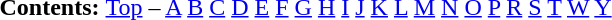<table id="toc" border="0">
<tr>
<th>Contents:</th>
<td><a href='#'>Top</a> – <a href='#'>A</a> <a href='#'>B</a> <a href='#'>C</a> <a href='#'>D</a> <a href='#'>E</a> <a href='#'>F</a> <a href='#'>G</a> <a href='#'>H</a> <a href='#'>I</a> <a href='#'>J</a> <a href='#'>K</a> <a href='#'>L</a> <a href='#'>M</a> <a href='#'>N</a> <a href='#'>O</a> <a href='#'>P</a> <a href='#'>R</a> <a href='#'>S</a> <a href='#'>T</a> <a href='#'>W</a> <a href='#'>Y</a><br></td>
</tr>
</table>
